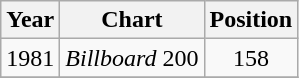<table class="wikitable">
<tr>
<th>Year</th>
<th>Chart</th>
<th>Position</th>
</tr>
<tr>
<td>1981</td>
<td><em>Billboard</em> 200</td>
<td align="center">158</td>
</tr>
<tr>
</tr>
</table>
